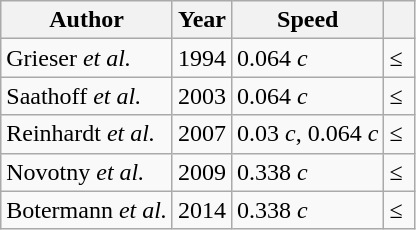<table class=wikitable>
<tr>
<th>Author</th>
<th>Year</th>
<th>Speed</th>
<th></th>
</tr>
<tr>
<td>Grieser <em>et al.</em></td>
<td>1994</td>
<td>0.064 <em>c</em></td>
<td>≤ </td>
</tr>
<tr>
<td>Saathoff <em>et al.</em></td>
<td>2003</td>
<td>0.064 <em>c</em></td>
<td>≤ </td>
</tr>
<tr>
<td>Reinhardt <em>et al.</em></td>
<td>2007</td>
<td>0.03 <em>c</em>, 0.064 <em>c</em></td>
<td>≤ </td>
</tr>
<tr>
<td>Novotny <em>et al.</em></td>
<td>2009</td>
<td>0.338 <em>c</em></td>
<td>≤ </td>
</tr>
<tr>
<td>Botermann <em>et al.</em></td>
<td>2014</td>
<td>0.338 <em>c</em></td>
<td>≤ </td>
</tr>
</table>
